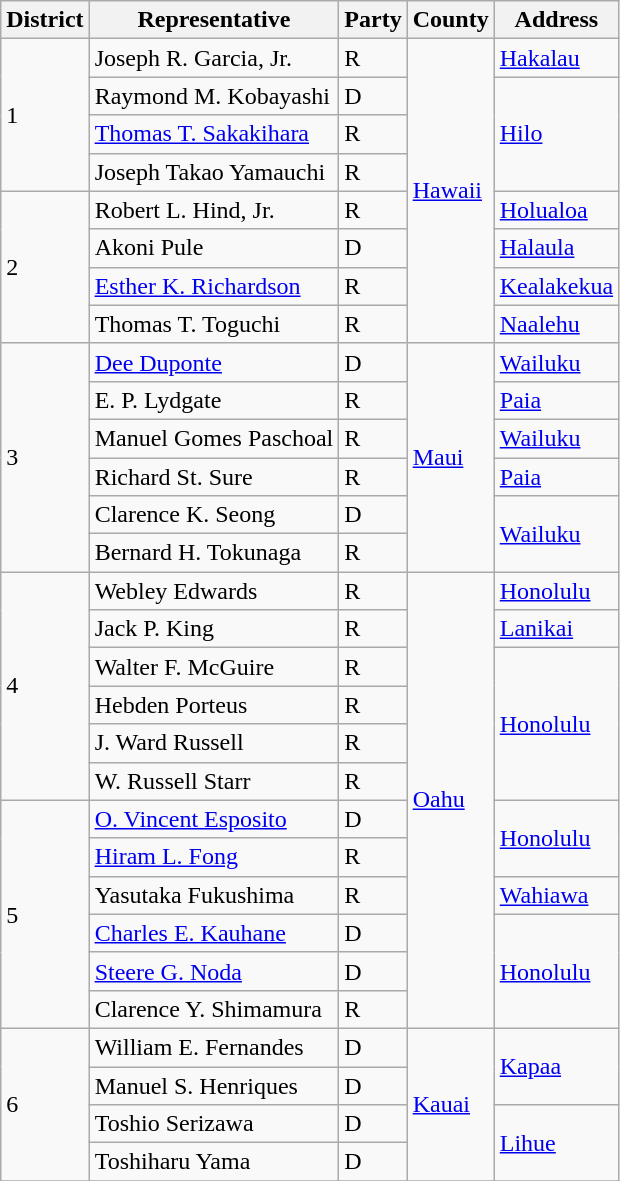<table class= "sortable wikitable">
<tr>
<th>District</th>
<th>Representative</th>
<th>Party</th>
<th>County</th>
<th>Address</th>
</tr>
<tr>
<td rowspan=4>1</td>
<td>Joseph R. Garcia, Jr.</td>
<td>R</td>
<td rowspan=8><a href='#'>Hawaii</a></td>
<td><a href='#'>Hakalau</a></td>
</tr>
<tr>
<td>Raymond M. Kobayashi</td>
<td>D</td>
<td rowspan=3><a href='#'>Hilo</a></td>
</tr>
<tr>
<td><a href='#'>Thomas T. Sakakihara</a></td>
<td>R</td>
</tr>
<tr>
<td>Joseph Takao Yamauchi</td>
<td>R</td>
</tr>
<tr>
<td rowspan=4>2</td>
<td>Robert L. Hind, Jr.</td>
<td>R</td>
<td><a href='#'>Holualoa</a></td>
</tr>
<tr>
<td>Akoni Pule</td>
<td>D</td>
<td><a href='#'>Halaula</a></td>
</tr>
<tr>
<td><a href='#'>Esther K. Richardson</a></td>
<td>R</td>
<td><a href='#'>Kealakekua</a></td>
</tr>
<tr>
<td>Thomas T. Toguchi</td>
<td>R</td>
<td><a href='#'>Naalehu</a></td>
</tr>
<tr>
<td rowspan=6>3</td>
<td><a href='#'>Dee Duponte</a></td>
<td>D</td>
<td rowspan=6><a href='#'>Maui</a></td>
<td><a href='#'>Wailuku</a></td>
</tr>
<tr>
<td>E. P. Lydgate</td>
<td>R</td>
<td><a href='#'>Paia</a></td>
</tr>
<tr>
<td>Manuel Gomes Paschoal</td>
<td>R</td>
<td><a href='#'>Wailuku</a></td>
</tr>
<tr>
<td>Richard St. Sure</td>
<td>R</td>
<td><a href='#'>Paia</a></td>
</tr>
<tr>
<td>Clarence K. Seong</td>
<td>D</td>
<td rowspan=2><a href='#'>Wailuku</a></td>
</tr>
<tr>
<td>Bernard H. Tokunaga</td>
<td>R</td>
</tr>
<tr>
<td rowspan=6>4</td>
<td>Webley Edwards</td>
<td>R</td>
<td rowspan=12><a href='#'>Oahu</a></td>
<td><a href='#'>Honolulu</a></td>
</tr>
<tr>
<td>Jack P. King</td>
<td>R</td>
<td><a href='#'>Lanikai</a></td>
</tr>
<tr>
<td>Walter F. McGuire</td>
<td>R</td>
<td rowspan=4><a href='#'>Honolulu</a></td>
</tr>
<tr>
<td>Hebden Porteus</td>
<td>R</td>
</tr>
<tr>
<td>J. Ward Russell</td>
<td>R</td>
</tr>
<tr>
<td>W. Russell Starr</td>
<td>R</td>
</tr>
<tr>
<td rowspan=6>5</td>
<td><a href='#'>O. Vincent Esposito</a></td>
<td>D</td>
<td rowspan=2><a href='#'>Honolulu</a></td>
</tr>
<tr>
<td><a href='#'>Hiram L. Fong</a></td>
<td>R</td>
</tr>
<tr>
<td>Yasutaka Fukushima</td>
<td>R</td>
<td><a href='#'>Wahiawa</a></td>
</tr>
<tr>
<td><a href='#'>Charles E. Kauhane</a></td>
<td>D</td>
<td rowspan=3><a href='#'>Honolulu</a></td>
</tr>
<tr>
<td><a href='#'>Steere G. Noda</a></td>
<td>D</td>
</tr>
<tr>
<td>Clarence Y. Shimamura</td>
<td>R</td>
</tr>
<tr>
<td rowspan=4>6</td>
<td>William E. Fernandes</td>
<td>D</td>
<td rowspan=4><a href='#'>Kauai</a></td>
<td rowspan=2><a href='#'>Kapaa</a></td>
</tr>
<tr>
<td>Manuel S. Henriques</td>
<td>D</td>
</tr>
<tr>
<td>Toshio Serizawa</td>
<td>D</td>
<td rowspan=2><a href='#'>Lihue</a></td>
</tr>
<tr>
<td>Toshiharu Yama</td>
<td>D</td>
</tr>
<tr>
</tr>
</table>
